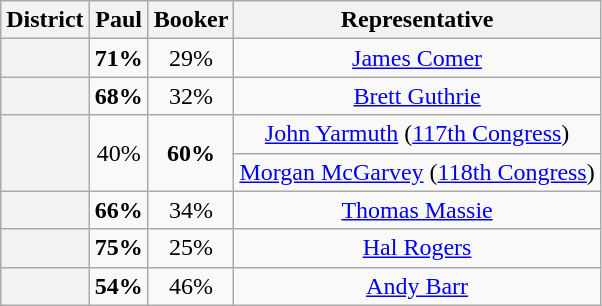<table class=wikitable>
<tr>
<th>District</th>
<th>Paul</th>
<th>Booker</th>
<th>Representative</th>
</tr>
<tr align=center>
<th></th>
<td><strong>71%</strong></td>
<td>29%</td>
<td><a href='#'>James Comer</a></td>
</tr>
<tr align=center>
<th></th>
<td><strong>68%</strong></td>
<td>32%</td>
<td><a href='#'>Brett Guthrie</a></td>
</tr>
<tr align=center>
<th rowspan=2 ></th>
<td rowspan=2>40%</td>
<td rowspan=2><strong>60%</strong></td>
<td><a href='#'>John Yarmuth</a> (<a href='#'>117th Congress</a>)</td>
</tr>
<tr align=center>
<td><a href='#'>Morgan McGarvey</a> (<a href='#'>118th Congress</a>)</td>
</tr>
<tr align=center>
<th></th>
<td><strong>66%</strong></td>
<td>34%</td>
<td><a href='#'>Thomas Massie</a></td>
</tr>
<tr align=center>
<th></th>
<td><strong>75%</strong></td>
<td>25%</td>
<td><a href='#'>Hal Rogers</a></td>
</tr>
<tr align=center>
<th></th>
<td><strong>54%</strong></td>
<td>46%</td>
<td><a href='#'>Andy Barr</a></td>
</tr>
</table>
